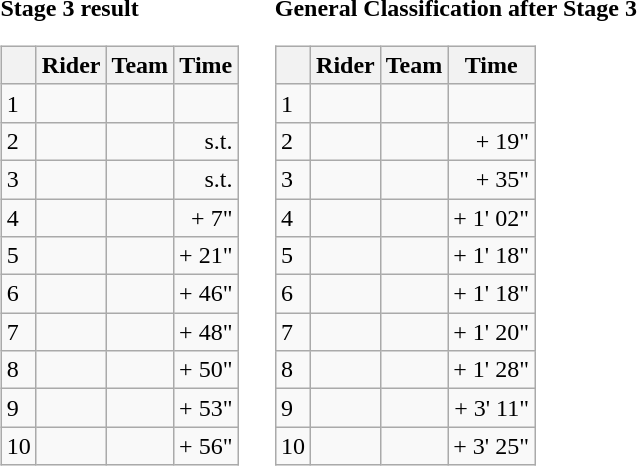<table>
<tr>
<td><strong>Stage 3 result</strong><br><table class="wikitable">
<tr>
<th></th>
<th>Rider</th>
<th>Team</th>
<th>Time</th>
</tr>
<tr>
<td>1</td>
<td> </td>
<td></td>
<td align="right"></td>
</tr>
<tr>
<td>2</td>
<td></td>
<td></td>
<td align="right">s.t.</td>
</tr>
<tr>
<td>3</td>
<td></td>
<td></td>
<td align="right">s.t.</td>
</tr>
<tr>
<td>4</td>
<td></td>
<td></td>
<td align="right">+ 7"</td>
</tr>
<tr>
<td>5</td>
<td></td>
<td></td>
<td align="right">+ 21"</td>
</tr>
<tr>
<td>6</td>
<td></td>
<td></td>
<td align="right">+ 46"</td>
</tr>
<tr>
<td>7</td>
<td></td>
<td></td>
<td align="right">+ 48"</td>
</tr>
<tr>
<td>8</td>
<td></td>
<td></td>
<td align="right">+ 50"</td>
</tr>
<tr>
<td>9</td>
<td></td>
<td></td>
<td align="right">+ 53"</td>
</tr>
<tr>
<td>10</td>
<td> </td>
<td></td>
<td align="right">+ 56"</td>
</tr>
</table>
</td>
<td></td>
<td><strong>General Classification after Stage 3</strong><br><table class="wikitable">
<tr>
<th></th>
<th>Rider</th>
<th>Team</th>
<th>Time</th>
</tr>
<tr>
<td>1</td>
<td> </td>
<td></td>
<td align="right"></td>
</tr>
<tr>
<td>2</td>
<td></td>
<td></td>
<td align="right">+ 19"</td>
</tr>
<tr>
<td>3</td>
<td></td>
<td></td>
<td align="right">+ 35"</td>
</tr>
<tr>
<td>4</td>
<td></td>
<td></td>
<td align="right">+ 1' 02"</td>
</tr>
<tr>
<td>5</td>
<td></td>
<td></td>
<td align="right">+ 1' 18"</td>
</tr>
<tr>
<td>6</td>
<td> </td>
<td></td>
<td align="right">+ 1' 18"</td>
</tr>
<tr>
<td>7</td>
<td></td>
<td></td>
<td align="right">+ 1' 20"</td>
</tr>
<tr>
<td>8</td>
<td></td>
<td></td>
<td align="right">+ 1' 28"</td>
</tr>
<tr>
<td>9</td>
<td></td>
<td></td>
<td align="right">+ 3' 11"</td>
</tr>
<tr>
<td>10</td>
<td></td>
<td></td>
<td align="right">+ 3' 25"</td>
</tr>
</table>
</td>
</tr>
</table>
